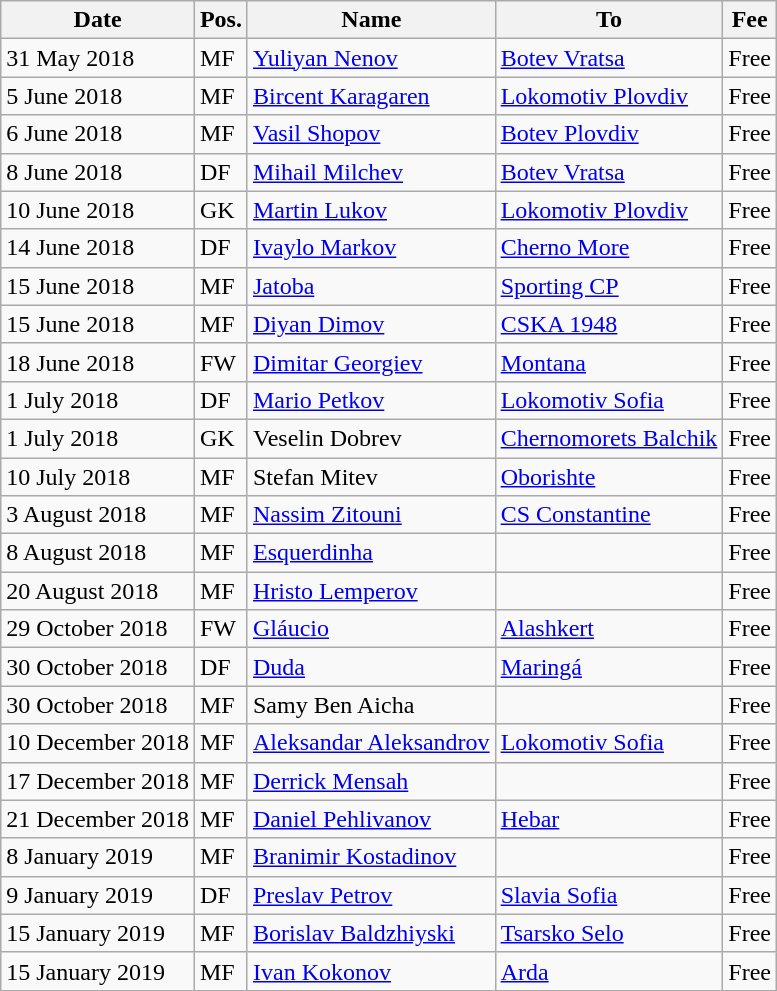<table class="wikitable">
<tr>
<th>Date</th>
<th>Pos.</th>
<th>Name</th>
<th>To</th>
<th>Fee</th>
</tr>
<tr>
<td>31 May 2018</td>
<td>MF</td>
<td> <a href='#'>Yuliyan Nenov</a></td>
<td><a href='#'>Botev Vratsa</a></td>
<td>Free</td>
</tr>
<tr>
<td>5 June 2018</td>
<td>MF</td>
<td> <a href='#'>Bircent Karagaren</a></td>
<td><a href='#'>Lokomotiv Plovdiv</a></td>
<td>Free</td>
</tr>
<tr>
<td>6 June 2018</td>
<td>MF</td>
<td> <a href='#'>Vasil Shopov</a></td>
<td><a href='#'>Botev Plovdiv</a></td>
<td>Free</td>
</tr>
<tr>
<td>8 June 2018</td>
<td>DF</td>
<td> <a href='#'>Mihail Milchev</a></td>
<td><a href='#'>Botev Vratsa</a></td>
<td>Free</td>
</tr>
<tr>
<td>10 June 2018</td>
<td>GK</td>
<td> <a href='#'>Martin Lukov</a></td>
<td><a href='#'>Lokomotiv Plovdiv</a></td>
<td>Free</td>
</tr>
<tr>
<td>14 June 2018</td>
<td>DF</td>
<td> <a href='#'>Ivaylo Markov</a></td>
<td><a href='#'>Cherno More</a></td>
<td>Free</td>
</tr>
<tr>
<td>15 June 2018</td>
<td>MF</td>
<td> <a href='#'>Jatoba</a></td>
<td> <a href='#'>Sporting CP</a></td>
<td>Free</td>
</tr>
<tr>
<td>15 June 2018</td>
<td>MF</td>
<td> <a href='#'>Diyan Dimov</a></td>
<td><a href='#'>CSKA 1948</a></td>
<td>Free</td>
</tr>
<tr>
<td>18 June 2018</td>
<td>FW</td>
<td> <a href='#'>Dimitar Georgiev</a></td>
<td><a href='#'>Montana</a></td>
<td>Free</td>
</tr>
<tr>
<td>1 July 2018</td>
<td>DF</td>
<td> <a href='#'>Mario Petkov</a></td>
<td><a href='#'>Lokomotiv Sofia</a></td>
<td>Free</td>
</tr>
<tr>
<td>1 July 2018</td>
<td>GK</td>
<td> Veselin Dobrev</td>
<td><a href='#'>Chernomorets Balchik</a></td>
<td>Free</td>
</tr>
<tr>
<td>10 July 2018</td>
<td>MF</td>
<td> Stefan Mitev</td>
<td><a href='#'>Oborishte</a></td>
<td>Free</td>
</tr>
<tr>
<td>3 August 2018</td>
<td>MF</td>
<td> <a href='#'>Nassim Zitouni</a></td>
<td> <a href='#'>CS Constantine</a></td>
<td>Free</td>
</tr>
<tr>
<td>8 August 2018</td>
<td>MF</td>
<td> <a href='#'>Esquerdinha</a></td>
<td></td>
<td>Free</td>
</tr>
<tr>
<td>20 August 2018</td>
<td>MF</td>
<td> <a href='#'>Hristo Lemperov</a></td>
<td></td>
<td>Free</td>
</tr>
<tr>
<td>29 October 2018</td>
<td>FW</td>
<td> <a href='#'>Gláucio</a></td>
<td> <a href='#'>Alashkert</a></td>
<td>Free</td>
</tr>
<tr>
<td>30 October 2018</td>
<td>DF</td>
<td> <a href='#'>Duda</a></td>
<td> <a href='#'>Maringá</a></td>
<td>Free</td>
</tr>
<tr>
<td>30 October 2018</td>
<td>MF</td>
<td> Samy Ben Aicha</td>
<td></td>
<td>Free</td>
</tr>
<tr>
<td>10 December 2018</td>
<td>MF</td>
<td> <a href='#'>Aleksandar Aleksandrov</a></td>
<td><a href='#'>Lokomotiv Sofia</a></td>
<td>Free</td>
</tr>
<tr>
<td>17 December 2018</td>
<td>MF</td>
<td> <a href='#'>Derrick Mensah</a></td>
<td></td>
<td>Free</td>
</tr>
<tr>
<td>21 December 2018</td>
<td>MF</td>
<td> <a href='#'>Daniel Pehlivanov</a></td>
<td><a href='#'>Hebar</a></td>
<td>Free</td>
</tr>
<tr>
<td>8 January 2019</td>
<td>MF</td>
<td> <a href='#'>Branimir Kostadinov</a></td>
<td></td>
<td>Free</td>
</tr>
<tr>
<td>9 January 2019</td>
<td>DF</td>
<td> <a href='#'>Preslav Petrov</a></td>
<td><a href='#'>Slavia Sofia</a></td>
<td>Free</td>
</tr>
<tr>
<td>15 January 2019</td>
<td>MF</td>
<td> <a href='#'>Borislav Baldzhiyski</a></td>
<td><a href='#'>Tsarsko Selo</a></td>
<td>Free</td>
</tr>
<tr>
<td>15 January 2019</td>
<td>MF</td>
<td> <a href='#'>Ivan Kokonov</a></td>
<td><a href='#'>Arda</a></td>
<td>Free</td>
</tr>
<tr>
</tr>
</table>
